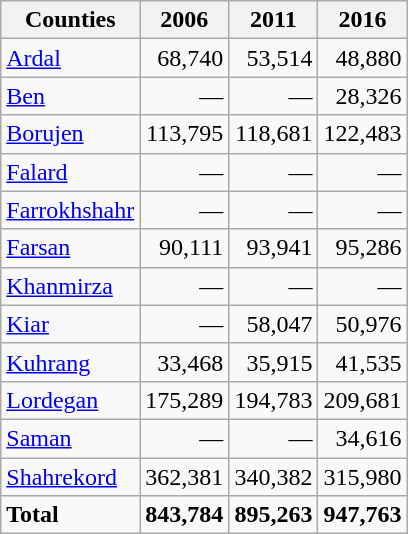<table class="wikitable">
<tr>
<th>Counties</th>
<th>2006</th>
<th>2011</th>
<th>2016</th>
</tr>
<tr>
<td><a href='#'>Ardal</a></td>
<td style="text-align: right;">68,740</td>
<td style="text-align: right;">53,514</td>
<td style="text-align: right;">48,880</td>
</tr>
<tr>
<td><a href='#'>Ben</a></td>
<td style="text-align: right;">—</td>
<td style="text-align: right;">—</td>
<td style="text-align: right;">28,326</td>
</tr>
<tr>
<td><a href='#'>Borujen</a></td>
<td style="text-align: right;">113,795</td>
<td style="text-align: right;">118,681</td>
<td style="text-align: right;">122,483</td>
</tr>
<tr>
<td><a href='#'>Falard</a></td>
<td style="text-align: right;">—</td>
<td style="text-align: right;">—</td>
<td style="text-align: right;">—</td>
</tr>
<tr>
<td><a href='#'>Farrokhshahr</a></td>
<td style="text-align: right;">—</td>
<td style="text-align: right;">—</td>
<td style="text-align: right;">—</td>
</tr>
<tr>
<td><a href='#'>Farsan</a></td>
<td style="text-align: right;">90,111</td>
<td style="text-align: right;">93,941</td>
<td style="text-align: right;">95,286</td>
</tr>
<tr>
<td><a href='#'>Khanmirza</a></td>
<td style="text-align: right;">—</td>
<td style="text-align: right;">—</td>
<td style="text-align: right;">—</td>
</tr>
<tr>
<td><a href='#'>Kiar</a></td>
<td style="text-align: right;">—</td>
<td style="text-align: right;">58,047</td>
<td style="text-align: right;">50,976</td>
</tr>
<tr>
<td><a href='#'>Kuhrang</a></td>
<td style="text-align: right;">33,468</td>
<td style="text-align: right;">35,915</td>
<td style="text-align: right;">41,535</td>
</tr>
<tr>
<td><a href='#'>Lordegan</a></td>
<td style="text-align: right;">175,289</td>
<td style="text-align: right;">194,783</td>
<td style="text-align: right;">209,681</td>
</tr>
<tr>
<td><a href='#'>Saman</a></td>
<td style="text-align: right;">—</td>
<td style="text-align: right;">—</td>
<td style="text-align: right;">34,616</td>
</tr>
<tr>
<td><a href='#'>Shahrekord</a></td>
<td style="text-align: right;">362,381</td>
<td style="text-align: right;">340,382</td>
<td style="text-align: right;">315,980</td>
</tr>
<tr>
<td><strong>Total</strong></td>
<td style="text-align: right;"><strong>843,784</strong></td>
<td style="text-align: right;"><strong>895,263</strong></td>
<td style="text-align: right;"><strong>947,763</strong></td>
</tr>
</table>
